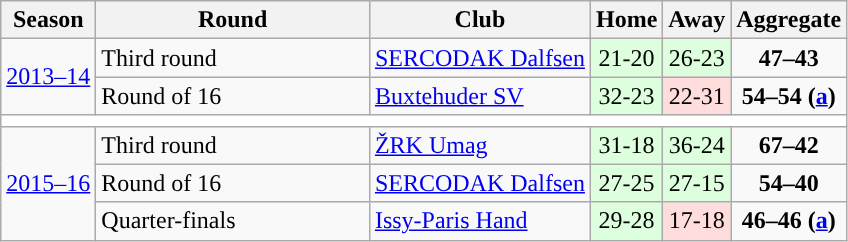<table class="wikitable">
<tr>
<th>Season</th>
<th width=175>Round</th>
<th>Club</th>
<th>Home</th>
<th>Away</th>
<th>Aggregate</th>
</tr>
<tr>
<td rowspan=2><a href='#'>2013–14</a></td>
<td>Third round</td>
<td> <a href='#'>SERCODAK Dalfsen</a></td>
<td style="text-align:center; background:#dfd;">21-20</td>
<td style="text-align:center; background:#dfd;">26-23</td>
<td style="text-align:center;"><strong>47–43</strong></td>
</tr>
<tr>
<td>Round of 16</td>
<td> <a href='#'>Buxtehuder SV</a></td>
<td style="text-align:center; background:#dfd;">32-23</td>
<td style="text-align:center; background:#fdd;">22-31</td>
<td style="text-align:center;"><strong>54–54  (<a href='#'>a</a>)</strong></td>
</tr>
<tr>
<td colspan=7 style="text-align: center;" bgcolor=white></td>
</tr>
<tr>
<td rowspan=3><a href='#'>2015–16</a></td>
<td>Third round</td>
<td> <a href='#'>ŽRK Umag</a></td>
<td style="text-align:center; background:#dfd;">31-18</td>
<td style="text-align:center; background:#dfd;">36-24</td>
<td style="text-align:center;"><strong>67–42</strong></td>
</tr>
<tr>
<td>Round of 16</td>
<td> <a href='#'>SERCODAK Dalfsen</a></td>
<td style="text-align:center; background:#dfd;">27-25</td>
<td style="text-align:center; background:#dfd;">27-15</td>
<td style="text-align:center;"><strong>54–40</strong></td>
</tr>
<tr>
<td>Quarter-finals</td>
<td> <a href='#'>Issy-Paris Hand</a></td>
<td style="text-align:center; background:#dfd;">29-28</td>
<td style="text-align:center; background:#fdd;">17-18</td>
<td style="text-align:center;"><strong>46–46 (<a href='#'>a</a>)</strong></td>
</tr>
</table>
